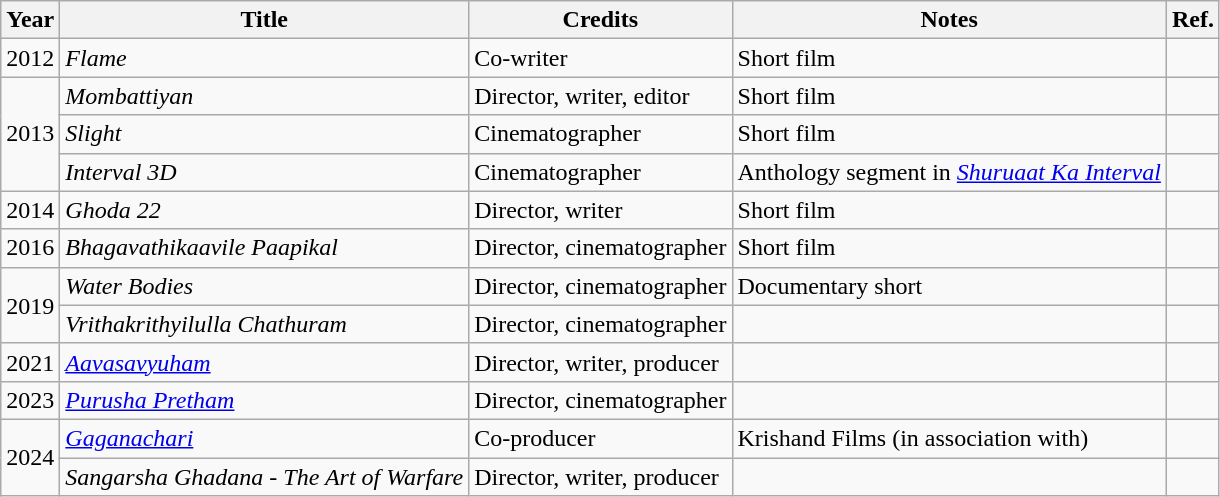<table class="wikitable sortable plainrowheaders">
<tr>
<th>Year</th>
<th>Title</th>
<th>Credits</th>
<th class="unsortable">Notes</th>
<th class="unsortable">Ref.</th>
</tr>
<tr>
<td>2012</td>
<td><em>Flame</em></td>
<td>Co-writer</td>
<td>Short film</td>
<td></td>
</tr>
<tr>
<td rowspan="3">2013</td>
<td><em>Mombattiyan</em></td>
<td>Director, writer, editor</td>
<td>Short film</td>
<td></td>
</tr>
<tr>
<td><em>Slight</em></td>
<td>Cinematographer</td>
<td>Short film</td>
<td></td>
</tr>
<tr>
<td><em>Interval 3D</em></td>
<td>Cinematographer</td>
<td>Anthology segment in <em><a href='#'>Shuruaat Ka Interval</a></em></td>
<td></td>
</tr>
<tr>
<td>2014</td>
<td><em>Ghoda 22</em></td>
<td>Director, writer</td>
<td>Short film</td>
<td></td>
</tr>
<tr>
<td>2016</td>
<td><em>Bhagavathikaavile Paapikal</em></td>
<td>Director, cinematographer</td>
<td>Short film</td>
<td></td>
</tr>
<tr>
<td rowspan="2">2019</td>
<td><em>Water Bodies</em></td>
<td>Director, cinematographer</td>
<td>Documentary short</td>
<td></td>
</tr>
<tr>
<td><em>Vrithakrithyilulla Chathuram</em></td>
<td>Director, cinematographer</td>
<td></td>
<td></td>
</tr>
<tr>
<td>2021</td>
<td><em><a href='#'>Aavasavyuham</a></em></td>
<td>Director, writer, producer</td>
<td></td>
<td></td>
</tr>
<tr>
<td>2023</td>
<td><em><a href='#'>Purusha Pretham</a></em></td>
<td>Director, cinematographer</td>
<td></td>
<td></td>
</tr>
<tr>
<td rowspan="2">2024</td>
<td><em><a href='#'>Gaganachari</a></em></td>
<td>Co-producer</td>
<td>Krishand Films (in association with)</td>
<td></td>
</tr>
<tr>
<td><em>Sangarsha Ghadana - The Art of Warfare</em></td>
<td>Director, writer, producer</td>
<td></td>
<td></td>
</tr>
</table>
